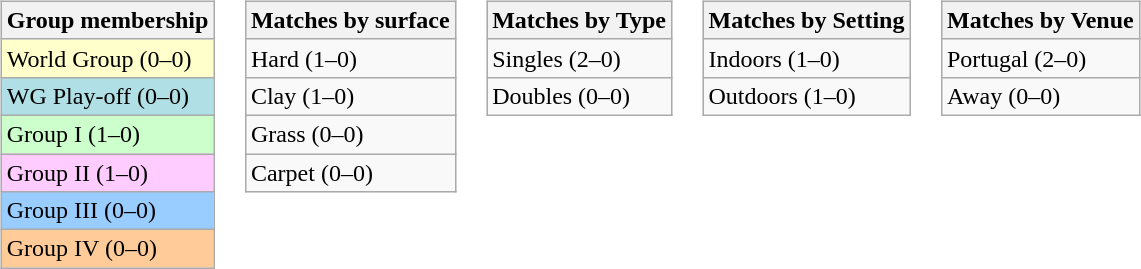<table>
<tr valign=top>
<td><br><table class=wikitable>
<tr>
<th>Group membership</th>
</tr>
<tr style="background:#ffc;">
<td>World Group (0–0)</td>
</tr>
<tr style="background:#B0E0E6;">
<td>WG Play-off (0–0)</td>
</tr>
<tr style="background:#cfc;">
<td>Group I (1–0)</td>
</tr>
<tr style="background:#fcf;">
<td>Group II (1–0)</td>
</tr>
<tr style="background:#9cf;">
<td>Group III (0–0)</td>
</tr>
<tr style="background:#fc9;">
<td>Group IV (0–0)</td>
</tr>
</table>
</td>
<td><br><table class=wikitable>
<tr>
<th>Matches by surface</th>
</tr>
<tr>
<td>Hard (1–0)</td>
</tr>
<tr>
<td>Clay (1–0)</td>
</tr>
<tr>
<td>Grass (0–0)</td>
</tr>
<tr>
<td>Carpet (0–0)</td>
</tr>
</table>
</td>
<td><br><table class=wikitable>
<tr>
<th>Matches by Type</th>
</tr>
<tr>
<td>Singles (2–0)</td>
</tr>
<tr>
<td>Doubles (0–0)</td>
</tr>
</table>
</td>
<td><br><table class=wikitable>
<tr>
<th>Matches by Setting</th>
</tr>
<tr>
<td>Indoors (1–0)</td>
</tr>
<tr>
<td>Outdoors (1–0)</td>
</tr>
</table>
</td>
<td><br><table class=wikitable>
<tr>
<th>Matches by Venue</th>
</tr>
<tr>
<td>Portugal (2–0)</td>
</tr>
<tr>
<td>Away (0–0)</td>
</tr>
</table>
</td>
</tr>
</table>
